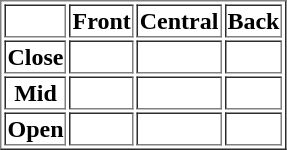<table class=“wikitable” border=“1”>
<tr align=“center”>
<th></th>
<th>Front</th>
<th>Central</th>
<th>Back</th>
</tr>
<tr align=“center”>
<th>Close</th>
<td></td>
<td></td>
<td></td>
</tr>
<tr align=“center”>
<th>Mid</th>
<td></td>
<td></td>
<td></td>
</tr>
<tr align=“center”>
<th>Open</th>
<td></td>
<td></td>
<td></td>
</tr>
</table>
